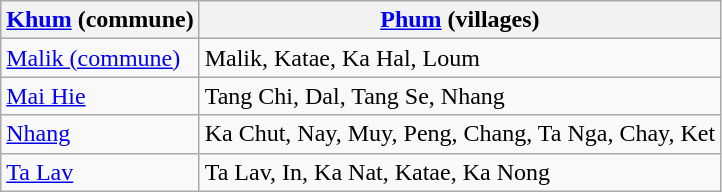<table class="wikitable">
<tr>
<th><a href='#'>Khum</a> (commune)</th>
<th><a href='#'>Phum</a> (villages)</th>
</tr>
<tr>
<td><a href='#'>Malik (commune)</a></td>
<td>Malik, Katae, Ka Hal, Loum</td>
</tr>
<tr>
<td><a href='#'>Mai Hie</a></td>
<td>Tang Chi, Dal, Tang Se, Nhang</td>
</tr>
<tr>
<td><a href='#'>Nhang</a></td>
<td>Ka Chut, Nay, Muy, Peng, Chang, Ta Nga, Chay, Ket</td>
</tr>
<tr>
<td><a href='#'>Ta Lav</a></td>
<td>Ta Lav, In, Ka Nat, Katae, Ka Nong</td>
</tr>
</table>
